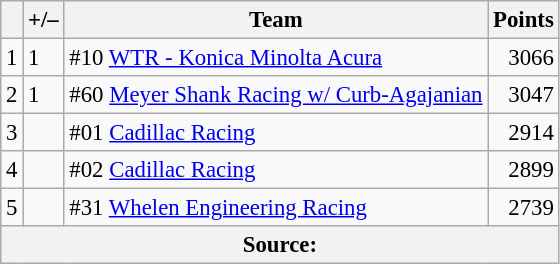<table class="wikitable" style="font-size: 95%;">
<tr>
<th scope="col"></th>
<th scope="col">+/–</th>
<th scope="col">Team</th>
<th scope="col">Points</th>
</tr>
<tr>
<td align=center>1</td>
<td align="left"> 1</td>
<td> #10 <a href='#'>WTR - Konica Minolta Acura</a></td>
<td align=right>3066</td>
</tr>
<tr>
<td align=center>2</td>
<td align="left"> 1</td>
<td> #60 <a href='#'>Meyer Shank Racing w/ Curb-Agajanian</a></td>
<td align=right>3047</td>
</tr>
<tr>
<td align=center>3</td>
<td align="left"></td>
<td> #01 <a href='#'>Cadillac Racing</a></td>
<td align=right>2914</td>
</tr>
<tr>
<td align=center>4</td>
<td align="left"></td>
<td> #02 <a href='#'>Cadillac Racing</a></td>
<td align=right>2899</td>
</tr>
<tr>
<td align=center>5</td>
<td align="left"></td>
<td> #31 <a href='#'>Whelen Engineering Racing</a></td>
<td align=right>2739</td>
</tr>
<tr>
<th colspan=5>Source:</th>
</tr>
</table>
